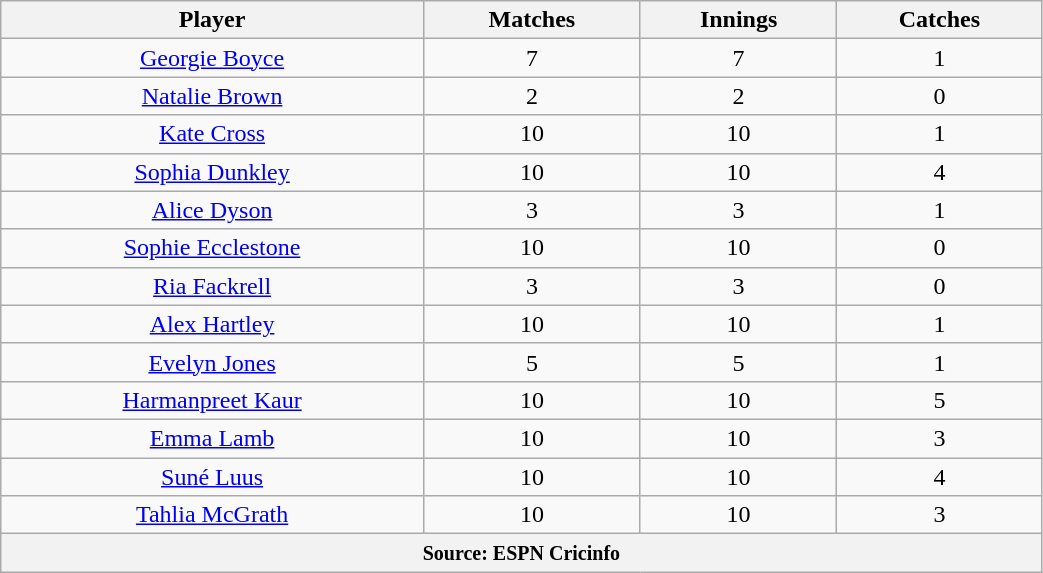<table class="wikitable" style="text-align:center; width:55%;">
<tr>
<th>Player</th>
<th>Matches</th>
<th>Innings</th>
<th>Catches</th>
</tr>
<tr>
<td><a href='#'>Georgie Boyce</a></td>
<td>7</td>
<td>7</td>
<td>1</td>
</tr>
<tr>
<td><a href='#'>Natalie Brown</a></td>
<td>2</td>
<td>2</td>
<td>0</td>
</tr>
<tr>
<td><a href='#'>Kate Cross</a></td>
<td>10</td>
<td>10</td>
<td>1</td>
</tr>
<tr>
<td><a href='#'>Sophia Dunkley</a></td>
<td>10</td>
<td>10</td>
<td>4</td>
</tr>
<tr>
<td><a href='#'>Alice Dyson</a></td>
<td>3</td>
<td>3</td>
<td>1</td>
</tr>
<tr>
<td><a href='#'>Sophie Ecclestone</a></td>
<td>10</td>
<td>10</td>
<td>0</td>
</tr>
<tr>
<td><a href='#'>Ria Fackrell</a></td>
<td>3</td>
<td>3</td>
<td>0</td>
</tr>
<tr>
<td><a href='#'>Alex Hartley</a></td>
<td>10</td>
<td>10</td>
<td>1</td>
</tr>
<tr>
<td><a href='#'>Evelyn Jones</a></td>
<td>5</td>
<td>5</td>
<td>1</td>
</tr>
<tr>
<td><a href='#'>Harmanpreet Kaur</a></td>
<td>10</td>
<td>10</td>
<td>5</td>
</tr>
<tr>
<td><a href='#'>Emma Lamb</a></td>
<td>10</td>
<td>10</td>
<td>3</td>
</tr>
<tr>
<td><a href='#'>Suné Luus</a></td>
<td>10</td>
<td>10</td>
<td>4</td>
</tr>
<tr>
<td><a href='#'>Tahlia McGrath</a></td>
<td>10</td>
<td>10</td>
<td>3</td>
</tr>
<tr>
<th colspan="4"><small>Source: ESPN Cricinfo </small></th>
</tr>
</table>
